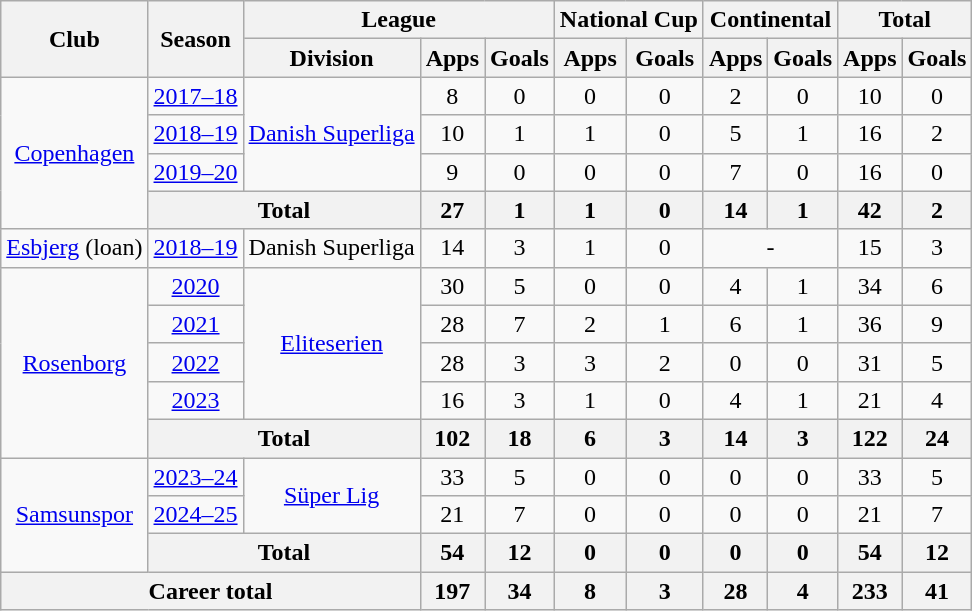<table class="wikitable" style="text-align:center">
<tr>
<th rowspan="2">Club</th>
<th rowspan="2">Season</th>
<th colspan="3">League</th>
<th colspan="2">National Cup</th>
<th colspan="2">Continental</th>
<th colspan="2">Total</th>
</tr>
<tr>
<th>Division</th>
<th>Apps</th>
<th>Goals</th>
<th>Apps</th>
<th>Goals</th>
<th>Apps</th>
<th>Goals</th>
<th>Apps</th>
<th>Goals</th>
</tr>
<tr>
<td rowspan="4"><a href='#'>Copenhagen</a></td>
<td><a href='#'>2017–18</a></td>
<td rowspan="3"><a href='#'>Danish Superliga</a></td>
<td>8</td>
<td>0</td>
<td>0</td>
<td>0</td>
<td>2</td>
<td>0</td>
<td>10</td>
<td>0</td>
</tr>
<tr>
<td><a href='#'>2018–19</a></td>
<td>10</td>
<td>1</td>
<td>1</td>
<td>0</td>
<td>5</td>
<td>1</td>
<td>16</td>
<td>2</td>
</tr>
<tr>
<td><a href='#'>2019–20</a></td>
<td>9</td>
<td>0</td>
<td>0</td>
<td>0</td>
<td>7</td>
<td>0</td>
<td>16</td>
<td>0</td>
</tr>
<tr>
<th colspan="2">Total</th>
<th>27</th>
<th>1</th>
<th>1</th>
<th>0</th>
<th>14</th>
<th>1</th>
<th>42</th>
<th>2</th>
</tr>
<tr>
<td><a href='#'>Esbjerg</a> (loan)</td>
<td><a href='#'>2018–19</a></td>
<td>Danish Superliga</td>
<td>14</td>
<td>3</td>
<td>1</td>
<td>0</td>
<td colspan="2">-</td>
<td>15</td>
<td>3</td>
</tr>
<tr>
<td rowspan="5"><a href='#'>Rosenborg</a></td>
<td><a href='#'>2020</a></td>
<td rowspan="4"><a href='#'>Eliteserien</a></td>
<td>30</td>
<td>5</td>
<td>0</td>
<td>0</td>
<td>4</td>
<td>1</td>
<td>34</td>
<td>6</td>
</tr>
<tr>
<td><a href='#'>2021</a></td>
<td>28</td>
<td>7</td>
<td>2</td>
<td>1</td>
<td>6</td>
<td>1</td>
<td>36</td>
<td>9</td>
</tr>
<tr>
<td><a href='#'>2022</a></td>
<td>28</td>
<td>3</td>
<td>3</td>
<td>2</td>
<td>0</td>
<td>0</td>
<td>31</td>
<td>5</td>
</tr>
<tr>
<td><a href='#'>2023</a></td>
<td>16</td>
<td>3</td>
<td>1</td>
<td>0</td>
<td>4</td>
<td>1</td>
<td>21</td>
<td>4</td>
</tr>
<tr>
<th colspan="2">Total</th>
<th>102</th>
<th>18</th>
<th>6</th>
<th>3</th>
<th>14</th>
<th>3</th>
<th>122</th>
<th>24</th>
</tr>
<tr>
<td rowspan="3"><a href='#'>Samsunspor</a></td>
<td><a href='#'>2023–24</a></td>
<td rowspan="2"><a href='#'>Süper Lig</a></td>
<td>33</td>
<td>5</td>
<td>0</td>
<td>0</td>
<td>0</td>
<td>0</td>
<td>33</td>
<td>5</td>
</tr>
<tr>
<td><a href='#'>2024–25</a></td>
<td>21</td>
<td>7</td>
<td>0</td>
<td>0</td>
<td>0</td>
<td>0</td>
<td>21</td>
<td>7</td>
</tr>
<tr>
<th colspan="2">Total</th>
<th>54</th>
<th>12</th>
<th>0</th>
<th>0</th>
<th>0</th>
<th>0</th>
<th>54</th>
<th>12</th>
</tr>
<tr>
<th colspan="3">Career total</th>
<th>197</th>
<th>34</th>
<th>8</th>
<th>3</th>
<th>28</th>
<th>4</th>
<th>233</th>
<th>41</th>
</tr>
</table>
